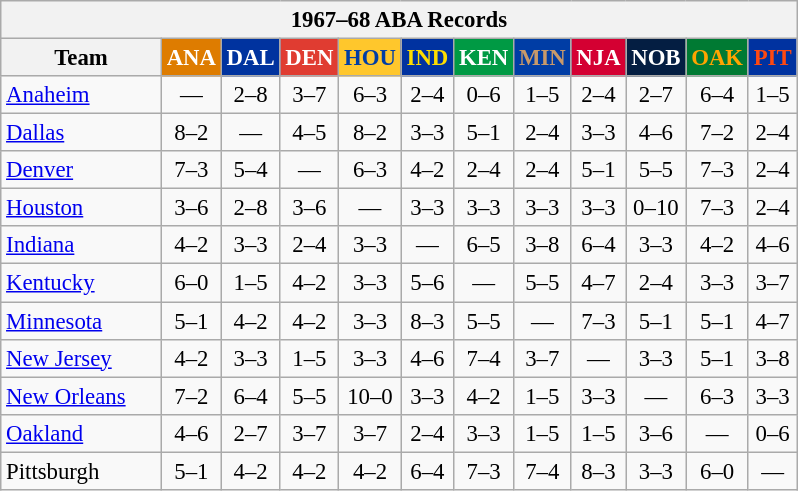<table class="wikitable" style="font-size:95%; text-align:center;">
<tr>
<th colspan=12>1967–68 ABA Records</th>
</tr>
<tr>
<th width=100>Team</th>
<th style="background:#DE7C00;color:#FFFFFF;width=35">ANA</th>
<th style="background:#00339F;color:#FFFFFF;width=35">DAL</th>
<th style="background:#E03C31;color:#FFFFFF;width=35">DEN</th>
<th style="background:#FFC72C;color:#003DA5;width=35">HOU</th>
<th style="background:#0032A0;color:#FEDD00;width=35">IND</th>
<th style="background:#009A44;color:#FFFFFF;width=35">KEN</th>
<th style="background:#003DA5;color:#C89A6A;width=35">MIN</th>
<th style="background:#D40032;color:#FFFFFF;width=35">NJA</th>
<th style="background:#041E42;color:#FFFFFF;width=35">NOB</th>
<th style="background:#007A33;color:#FFA400;width=35">OAK</th>
<th style="background:#0032A0;color:#FF4911;width=35">PIT</th>
</tr>
<tr>
<td style="text-align:left;"><a href='#'>Anaheim</a></td>
<td>—</td>
<td>2–8</td>
<td>3–7</td>
<td>6–3</td>
<td>2–4</td>
<td>0–6</td>
<td>1–5</td>
<td>2–4</td>
<td>2–7</td>
<td>6–4</td>
<td>1–5</td>
</tr>
<tr>
<td style="text-align:left;"><a href='#'>Dallas</a></td>
<td>8–2</td>
<td>—</td>
<td>4–5</td>
<td>8–2</td>
<td>3–3</td>
<td>5–1</td>
<td>2–4</td>
<td>3–3</td>
<td>4–6</td>
<td>7–2</td>
<td>2–4</td>
</tr>
<tr>
<td style="text-align:left;"><a href='#'>Denver</a></td>
<td>7–3</td>
<td>5–4</td>
<td>—</td>
<td>6–3</td>
<td>4–2</td>
<td>2–4</td>
<td>2–4</td>
<td>5–1</td>
<td>5–5</td>
<td>7–3</td>
<td>2–4</td>
</tr>
<tr>
<td style="text-align:left;"><a href='#'>Houston</a></td>
<td>3–6</td>
<td>2–8</td>
<td>3–6</td>
<td>—</td>
<td>3–3</td>
<td>3–3</td>
<td>3–3</td>
<td>3–3</td>
<td>0–10</td>
<td>7–3</td>
<td>2–4</td>
</tr>
<tr>
<td style="text-align:left;"><a href='#'>Indiana</a></td>
<td>4–2</td>
<td>3–3</td>
<td>2–4</td>
<td>3–3</td>
<td>—</td>
<td>6–5</td>
<td>3–8</td>
<td>6–4</td>
<td>3–3</td>
<td>4–2</td>
<td>4–6</td>
</tr>
<tr>
<td style="text-align:left;"><a href='#'>Kentucky</a></td>
<td>6–0</td>
<td>1–5</td>
<td>4–2</td>
<td>3–3</td>
<td>5–6</td>
<td>—</td>
<td>5–5</td>
<td>4–7</td>
<td>2–4</td>
<td>3–3</td>
<td>3–7</td>
</tr>
<tr>
<td style="text-align:left;"><a href='#'>Minnesota</a></td>
<td>5–1</td>
<td>4–2</td>
<td>4–2</td>
<td>3–3</td>
<td>8–3</td>
<td>5–5</td>
<td>—</td>
<td>7–3</td>
<td>5–1</td>
<td>5–1</td>
<td>4–7</td>
</tr>
<tr>
<td style="text-align:left;"><a href='#'>New Jersey</a></td>
<td>4–2</td>
<td>3–3</td>
<td>1–5</td>
<td>3–3</td>
<td>4–6</td>
<td>7–4</td>
<td>3–7</td>
<td>—</td>
<td>3–3</td>
<td>5–1</td>
<td>3–8</td>
</tr>
<tr>
<td style="text-align:left;"><a href='#'>New Orleans</a></td>
<td>7–2</td>
<td>6–4</td>
<td>5–5</td>
<td>10–0</td>
<td>3–3</td>
<td>4–2</td>
<td>1–5</td>
<td>3–3</td>
<td>—</td>
<td>6–3</td>
<td>3–3</td>
</tr>
<tr>
<td style="text-align:left;"><a href='#'>Oakland</a></td>
<td>4–6</td>
<td>2–7</td>
<td>3–7</td>
<td>3–7</td>
<td>2–4</td>
<td>3–3</td>
<td>1–5</td>
<td>1–5</td>
<td>3–6</td>
<td>—</td>
<td>0–6</td>
</tr>
<tr>
<td style="text-align:left;">Pittsburgh</td>
<td>5–1</td>
<td>4–2</td>
<td>4–2</td>
<td>4–2</td>
<td>6–4</td>
<td>7–3</td>
<td>7–4</td>
<td>8–3</td>
<td>3–3</td>
<td>6–0</td>
<td>—</td>
</tr>
</table>
